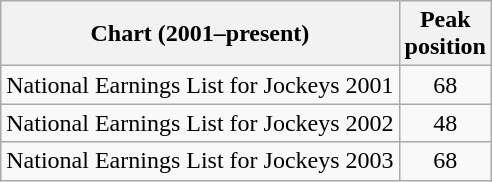<table class="wikitable sortable">
<tr>
<th>Chart (2001–present)</th>
<th>Peak<br>position</th>
</tr>
<tr>
<td>National Earnings List for Jockeys 2001</td>
<td style="text-align:center;">68</td>
</tr>
<tr>
<td>National Earnings List for Jockeys 2002</td>
<td style="text-align:center;">48</td>
</tr>
<tr>
<td>National Earnings List for Jockeys 2003</td>
<td style="text-align:center;">68</td>
</tr>
</table>
